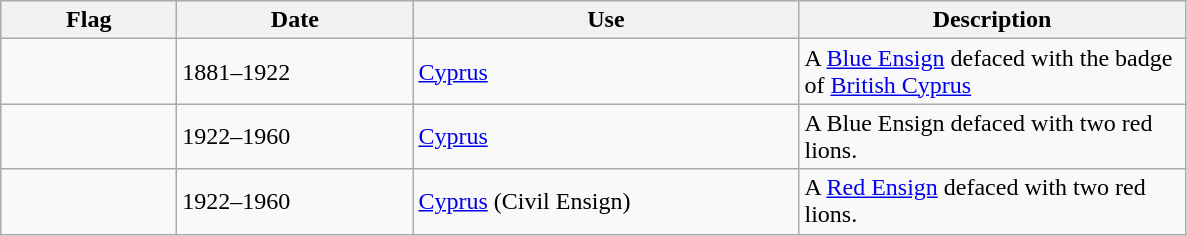<table class="wikitable">
<tr style="background:#efefef;">
<th style="width:110px;">Flag</th>
<th style="width:150px;">Date</th>
<th style="width:250px;">Use</th>
<th style="width:250px;">Description</th>
</tr>
<tr>
<td></td>
<td>1881–1922</td>
<td><a href='#'>Cyprus</a></td>
<td>A <a href='#'>Blue Ensign</a> defaced with the badge of <a href='#'>British Cyprus</a></td>
</tr>
<tr>
<td></td>
<td>1922–1960</td>
<td><a href='#'>Cyprus</a></td>
<td>A Blue Ensign defaced with two red lions.</td>
</tr>
<tr>
<td></td>
<td>1922–1960</td>
<td><a href='#'>Cyprus</a> (Civil Ensign)</td>
<td>A <a href='#'>Red Ensign</a> defaced with two red lions.</td>
</tr>
</table>
